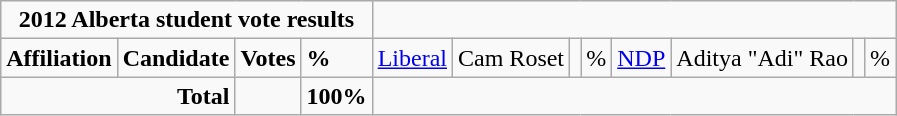<table class="wikitable">
<tr>
<td colspan="5" align=center><strong>2012 Alberta student vote results</strong></td>
</tr>
<tr>
<td colspan="2"><strong>Affiliation</strong></td>
<td><strong>Candidate</strong></td>
<td><strong>Votes</strong></td>
<td><strong>%</strong><br>

</td>
<td><a href='#'>Liberal</a></td>
<td>Cam Roset</td>
<td></td>
<td>%<br>
</td>
<td><a href='#'>NDP</a></td>
<td>Aditya "Adi" Rao</td>
<td></td>
<td>%</td>
</tr>
<tr>
<td colspan="3" align="right"><strong>Total</strong></td>
<td></td>
<td><strong>100%</strong></td>
</tr>
</table>
